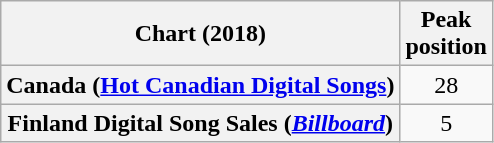<table class="wikitable sortable plainrowheaders" style="text-align:center">
<tr>
<th scope="col">Chart (2018)</th>
<th scope="col">Peak<br> position</th>
</tr>
<tr>
<th scope="row">Canada (<a href='#'>Hot Canadian Digital Songs</a>)</th>
<td>28</td>
</tr>
<tr>
<th scope="row">Finland Digital Song Sales (<em><a href='#'>Billboard</a></em>)</th>
<td>5</td>
</tr>
</table>
